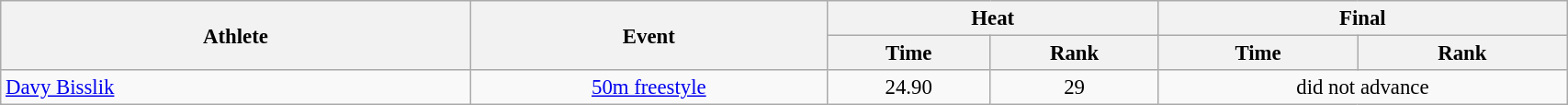<table class=wikitable style="font-size:95%" width="90%">
<tr>
<th rowspan="2">Athlete</th>
<th rowspan="2">Event</th>
<th colspan="2">Heat</th>
<th colspan="2">Final</th>
</tr>
<tr>
<th>Time</th>
<th>Rank</th>
<th>Time</th>
<th>Rank</th>
</tr>
<tr>
<td width=30%><a href='#'>Davy Bisslik</a></td>
<td align=center><a href='#'>50m freestyle</a></td>
<td align=center>24.90</td>
<td align=center>29</td>
<td colspan=2 align=center>did not advance</td>
</tr>
</table>
